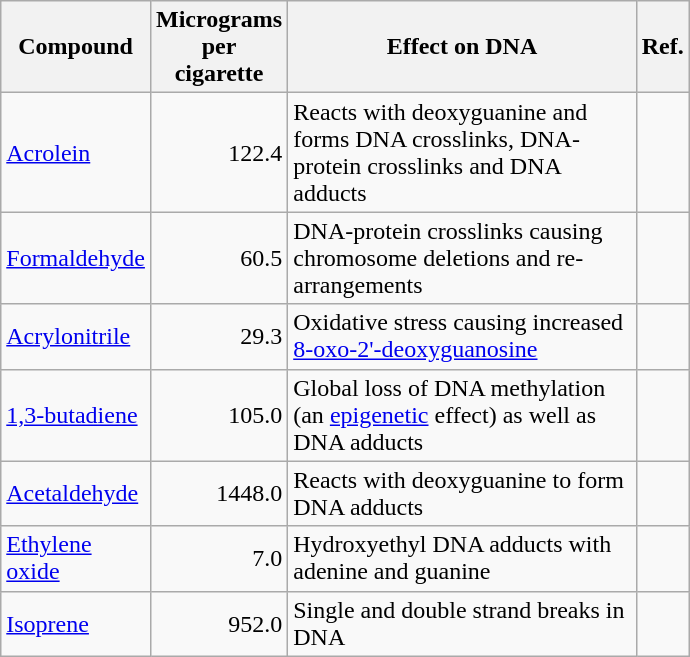<table class="wikitable sortable">
<tr>
<th width="75">Compound</th>
<th width="75">Micrograms per cigarette</th>
<th style="width:225px;">Effect on DNA</th>
<th width="10">Ref.</th>
</tr>
<tr>
<td><a href='#'>Acrolein</a></td>
<td align="right">122.4</td>
<td>Reacts with deoxyguanine and forms DNA crosslinks, DNA-protein crosslinks and DNA adducts</td>
<td></td>
</tr>
<tr>
<td><a href='#'>Formaldehyde</a></td>
<td align="right">60.5</td>
<td>DNA-protein crosslinks causing chromosome deletions and re-arrangements</td>
<td></td>
</tr>
<tr>
<td><a href='#'>Acrylonitrile</a></td>
<td align="right">29.3</td>
<td>Oxidative stress causing increased <a href='#'>8-oxo-2'-deoxyguanosine</a></td>
<td></td>
</tr>
<tr>
<td><a href='#'>1,3-butadiene</a></td>
<td align="right">105.0</td>
<td>Global loss of DNA methylation (an <a href='#'>epigenetic</a> effect) as well as DNA adducts</td>
<td></td>
</tr>
<tr>
<td><a href='#'>Acetaldehyde</a></td>
<td align="right">1448.0</td>
<td>Reacts with deoxyguanine to form DNA adducts</td>
<td></td>
</tr>
<tr>
<td><a href='#'>Ethylene oxide</a></td>
<td align="right">7.0</td>
<td>Hydroxyethyl DNA adducts with adenine and guanine</td>
<td></td>
</tr>
<tr>
<td><a href='#'>Isoprene</a></td>
<td align="right">952.0</td>
<td>Single and double strand breaks in DNA</td>
<td></td>
</tr>
</table>
